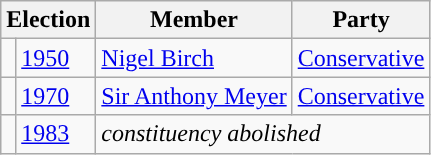<table class="wikitable">
<tr>
<th colspan="2">Election</th>
<th>Member </th>
<th>Party</th>
</tr>
<tr>
<td style="color:inherit;background-color: "></td>
<td><a href='#'>1950</a></td>
<td><a href='#'>Nigel Birch</a></td>
<td><a href='#'>Conservative</a></td>
</tr>
<tr>
<td style="color:inherit;background-color: "></td>
<td><a href='#'>1970</a></td>
<td><a href='#'>Sir Anthony Meyer</a></td>
<td><a href='#'>Conservative</a></td>
</tr>
<tr>
<td></td>
<td><a href='#'>1983</a></td>
<td colspan="2"><em>constituency abolished</em></td>
</tr>
</table>
